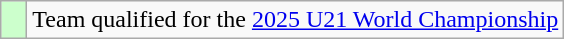<table class="wikitable" style="text-align: center;">
<tr>
<td width=10px bgcolor=#ccffcc></td>
<td>Team qualified for the <a href='#'>2025 U21 World Championship</a></td>
</tr>
</table>
